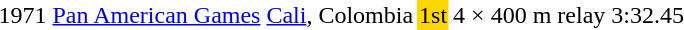<table>
<tr>
<td>1971</td>
<td><a href='#'>Pan American Games</a></td>
<td><a href='#'>Cali</a>, Colombia</td>
<td bgcolor=gold>1st</td>
<td>4 × 400 m relay</td>
<td>3:32.45</td>
</tr>
</table>
